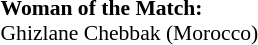<table style="width:100%; font-size:90%;">
<tr>
<td><br><strong>Woman of the Match:</strong>
<br>Ghizlane Chebbak (Morocco)</td>
</tr>
</table>
